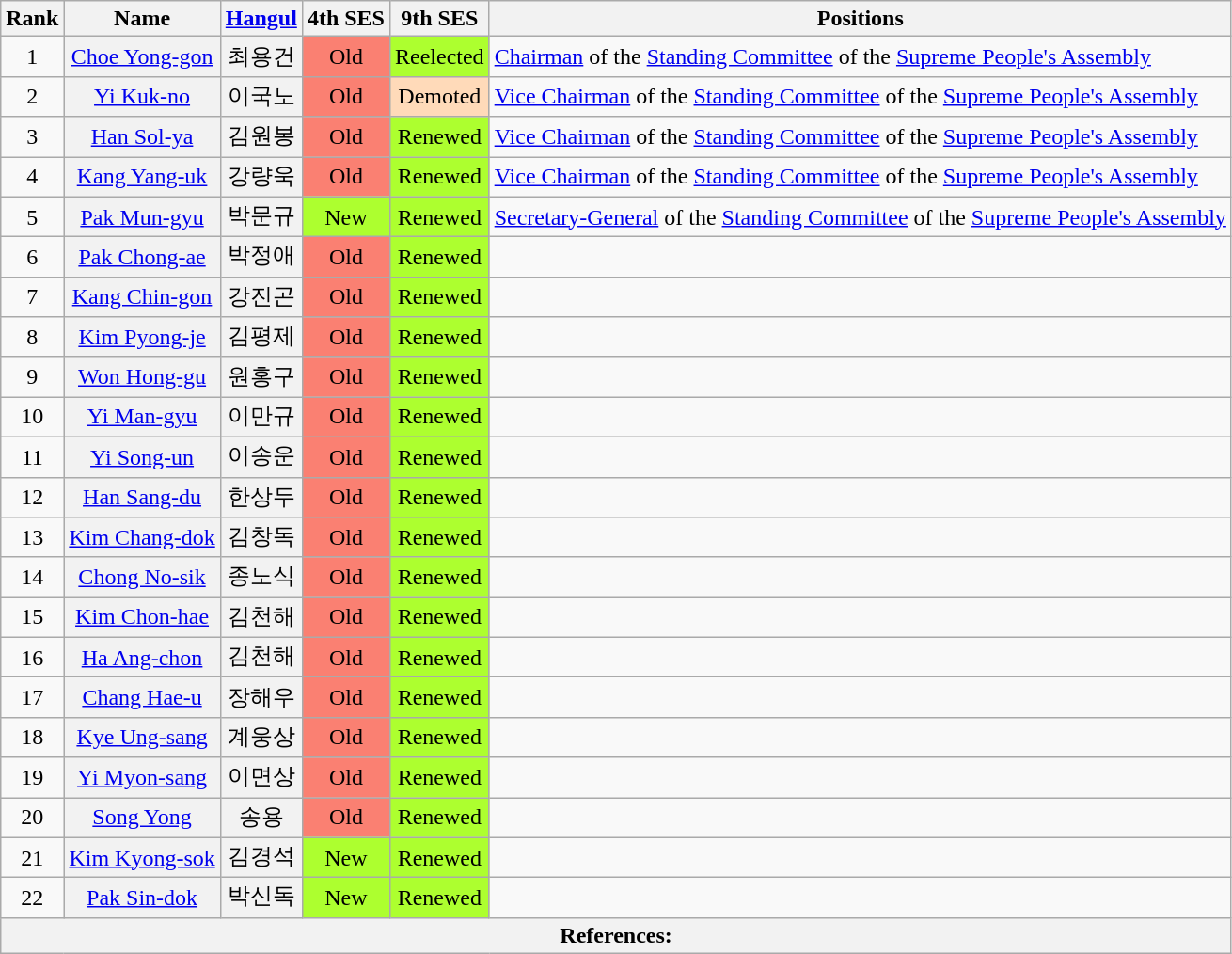<table class="wikitable sortable">
<tr>
<th>Rank</th>
<th>Name</th>
<th class="unsortable"><a href='#'>Hangul</a></th>
<th>4th SES</th>
<th>9th SES</th>
<th>Positions</th>
</tr>
<tr>
<td align="center">1</td>
<th align="center" scope="row" style="font-weight:normal;"><a href='#'>Choe Yong-gon</a></th>
<th align="center" scope="row" style="font-weight:normal;">최용건</th>
<td style="background: Salmon" align="center">Old</td>
<td align="center" style="background: GreenYellow">Reelected</td>
<td><a href='#'>Chairman</a> of the <a href='#'>Standing Committee</a> of the <a href='#'>Supreme People's Assembly</a></td>
</tr>
<tr>
<td align="center">2</td>
<th align="center" scope="row" style="font-weight:normal;"><a href='#'>Yi Kuk-no</a></th>
<th align="center" scope="row" style="font-weight:normal;">이국노</th>
<td style="background: Salmon" align="center">Old</td>
<td style="background: PeachPuff" align="center">Demoted</td>
<td><a href='#'>Vice Chairman</a> of the <a href='#'>Standing Committee</a> of the <a href='#'>Supreme People's Assembly</a></td>
</tr>
<tr>
<td align="center">3</td>
<th align="center" scope="row" style="font-weight:normal;"><a href='#'>Han Sol-ya</a></th>
<th align="center" scope="row" style="font-weight:normal;">김원봉</th>
<td style="background: Salmon" align="center">Old</td>
<td align="center" style="background: GreenYellow">Renewed</td>
<td><a href='#'>Vice Chairman</a> of the <a href='#'>Standing Committee</a> of the <a href='#'>Supreme People's Assembly</a></td>
</tr>
<tr>
<td align="center">4</td>
<th align="center" scope="row" style="font-weight:normal;"><a href='#'>Kang Yang-uk</a></th>
<th align="center" scope="row" style="font-weight:normal;">강량욱</th>
<td style="background: Salmon" align="center">Old</td>
<td align="center" style="background: GreenYellow">Renewed</td>
<td><a href='#'>Vice Chairman</a> of the <a href='#'>Standing Committee</a> of the <a href='#'>Supreme People's Assembly</a></td>
</tr>
<tr>
<td align="center">5</td>
<th align="center" scope="row" style="font-weight:normal;"><a href='#'>Pak Mun-gyu</a></th>
<th align="center" scope="row" style="font-weight:normal;">박문규</th>
<td align="center" style="background: GreenYellow">New</td>
<td align="center" style="background: GreenYellow">Renewed</td>
<td><a href='#'>Secretary-General</a> of the <a href='#'>Standing Committee</a> of the <a href='#'>Supreme People's Assembly</a></td>
</tr>
<tr>
<td align="center">6</td>
<th align="center" scope="row" style="font-weight:normal;"><a href='#'>Pak Chong-ae</a></th>
<th align="center" scope="row" style="font-weight:normal;">박정애</th>
<td style="background: Salmon" align="center">Old</td>
<td align="center" style="background: GreenYellow">Renewed</td>
<td></td>
</tr>
<tr>
<td align="center">7</td>
<th align="center" scope="row" style="font-weight:normal;"><a href='#'>Kang Chin-gon</a></th>
<th align="center" scope="row" style="font-weight:normal;">강진곤</th>
<td style="background: Salmon" align="center">Old</td>
<td align="center" style="background: GreenYellow">Renewed</td>
<td></td>
</tr>
<tr>
<td align="center">8</td>
<th align="center" scope="row" style="font-weight:normal;"><a href='#'>Kim Pyong-je</a></th>
<th align="center" scope="row" style="font-weight:normal;">김평제</th>
<td style="background: Salmon" align="center">Old</td>
<td align="center" style="background: GreenYellow">Renewed</td>
<td></td>
</tr>
<tr>
<td align="center">9</td>
<th align="center" scope="row" style="font-weight:normal;"><a href='#'>Won Hong-gu</a></th>
<th align="center" scope="row" style="font-weight:normal;">원홍구</th>
<td style="background: Salmon" align="center">Old</td>
<td align="center" style="background: GreenYellow">Renewed</td>
<td></td>
</tr>
<tr>
<td align="center">10</td>
<th align="center" scope="row" style="font-weight:normal;"><a href='#'>Yi Man-gyu</a></th>
<th align="center" scope="row" style="font-weight:normal;">이만규</th>
<td style="background: Salmon" align="center">Old</td>
<td align="center" style="background: GreenYellow">Renewed</td>
<td></td>
</tr>
<tr>
<td align="center">11</td>
<th align="center" scope="row" style="font-weight:normal;"><a href='#'>Yi Song-un</a></th>
<th align="center" scope="row" style="font-weight:normal;">이송운</th>
<td style="background: Salmon" align="center">Old</td>
<td align="center" style="background: GreenYellow">Renewed</td>
<td></td>
</tr>
<tr>
<td align="center">12</td>
<th align="center" scope="row" style="font-weight:normal;"><a href='#'>Han Sang-du</a></th>
<th align="center" scope="row" style="font-weight:normal;">한상두</th>
<td style="background: Salmon" align="center">Old</td>
<td align="center" style="background: GreenYellow">Renewed</td>
<td></td>
</tr>
<tr>
<td align="center">13</td>
<th align="center" scope="row" style="font-weight:normal;"><a href='#'>Kim Chang-dok</a></th>
<th align="center" scope="row" style="font-weight:normal;">김창독</th>
<td style="background: Salmon" align="center">Old</td>
<td align="center" style="background: GreenYellow">Renewed</td>
<td></td>
</tr>
<tr>
<td align="center">14</td>
<th align="center" scope="row" style="font-weight:normal;"><a href='#'>Chong No-sik</a></th>
<th align="center" scope="row" style="font-weight:normal;">종노식</th>
<td style="background: Salmon" align="center">Old</td>
<td align="center" style="background: GreenYellow">Renewed</td>
<td></td>
</tr>
<tr>
<td align="center">15</td>
<th align="center" scope="row" style="font-weight:normal;"><a href='#'>Kim Chon-hae</a></th>
<th align="center" scope="row" style="font-weight:normal;">김천해</th>
<td style="background: Salmon" align="center">Old</td>
<td align="center" style="background: GreenYellow">Renewed</td>
<td></td>
</tr>
<tr>
<td align="center">16</td>
<th align="center" scope="row" style="font-weight:normal;"><a href='#'>Ha Ang-chon</a></th>
<th align="center" scope="row" style="font-weight:normal;">김천해</th>
<td style="background: Salmon" align="center">Old</td>
<td align="center" style="background: GreenYellow">Renewed</td>
<td></td>
</tr>
<tr>
<td align="center">17</td>
<th align="center" scope="row" style="font-weight:normal;"><a href='#'>Chang Hae-u</a></th>
<th align="center" scope="row" style="font-weight:normal;">장해우</th>
<td style="background: Salmon" align="center">Old</td>
<td align="center" style="background: GreenYellow">Renewed</td>
<td></td>
</tr>
<tr>
<td align="center">18</td>
<th align="center" scope="row" style="font-weight:normal;"><a href='#'>Kye Ung-sang</a></th>
<th align="center" scope="row" style="font-weight:normal;">계웅상</th>
<td style="background: Salmon" align="center">Old</td>
<td align="center" style="background: GreenYellow">Renewed</td>
<td></td>
</tr>
<tr>
<td align="center">19</td>
<th align="center" scope="row" style="font-weight:normal;"><a href='#'>Yi Myon-sang</a></th>
<th align="center" scope="row" style="font-weight:normal;">이면상</th>
<td style="background: Salmon" align="center">Old</td>
<td align="center" style="background: GreenYellow">Renewed</td>
<td></td>
</tr>
<tr>
<td align="center">20</td>
<th align="center" scope="row" style="font-weight:normal;"><a href='#'>Song Yong</a></th>
<th align="center" scope="row" style="font-weight:normal;">송용</th>
<td style="background: Salmon" align="center">Old</td>
<td align="center" style="background: GreenYellow">Renewed</td>
<td></td>
</tr>
<tr>
<td align="center">21</td>
<th align="center" scope="row" style="font-weight:normal;"><a href='#'>Kim Kyong-sok</a></th>
<th align="center" scope="row" style="font-weight:normal;">김경석</th>
<td align="center" style="background: GreenYellow">New</td>
<td align="center" style="background: GreenYellow">Renewed</td>
<td></td>
</tr>
<tr>
<td align="center">22</td>
<th align="center" scope="row" style="font-weight:normal;"><a href='#'>Pak Sin-dok</a></th>
<th align="center" scope="row" style="font-weight:normal;">박신독</th>
<td align="center" style="background: GreenYellow">New</td>
<td align="center" style="background: GreenYellow">Renewed</td>
<td></td>
</tr>
<tr>
<th colspan="6" unsortable><strong>References:</strong><br></th>
</tr>
</table>
